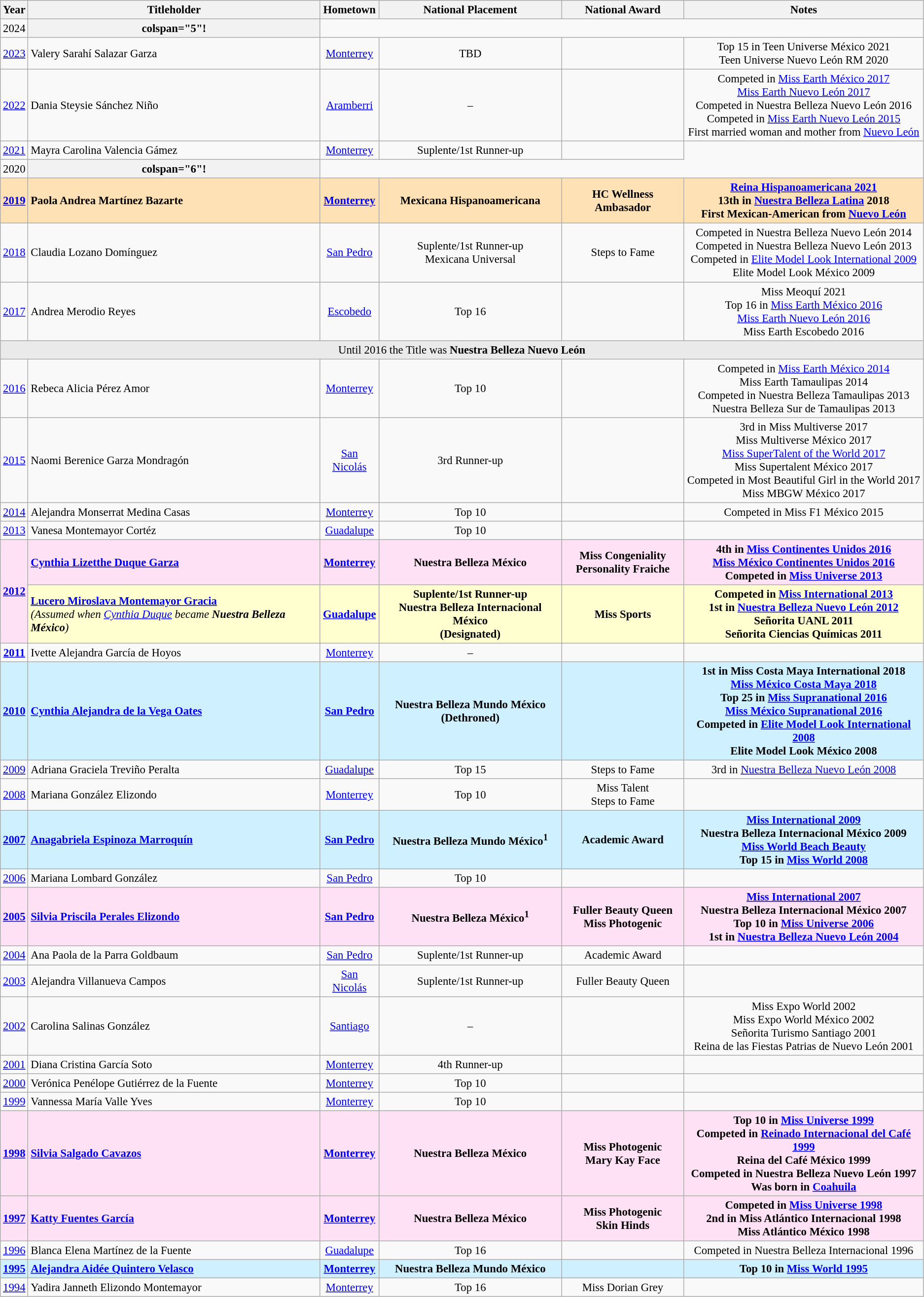<table class="wikitable sortable" style="font-size:95%;">
<tr>
<th>Year</th>
<th>Titleholder</th>
<th>Hometown</th>
<th>National Placement</th>
<th>National Award</th>
<th>Notes</th>
</tr>
<tr>
<td align="center">2024</td>
<th>colspan="5"!</th>
</tr>
<tr>
<td align="center"><a href='#'>2023</a></td>
<td>Valery Sarahí Salazar Garza</td>
<td align="center"><a href='#'>Monterrey</a></td>
<td align="center">TBD</td>
<td align="center"></td>
<td align="center">Top 15 in Teen Universe México 2021<br>Teen Universe Nuevo León RM 2020</td>
</tr>
<tr>
<td align="center"><a href='#'>2022</a></td>
<td>Dania Steysie Sánchez Niño</td>
<td align="center"><a href='#'>Aramberri</a></td>
<td align="center">–</td>
<td align="center"></td>
<td align="center">Competed in <a href='#'>Miss Earth México 2017</a><br><a href='#'>Miss Earth Nuevo León 2017</a><br>Competed in Nuestra Belleza Nuevo León 2016<br>Competed in <a href='#'>Miss Earth Nuevo León 2015</a><br>First married woman and mother from <a href='#'>Nuevo León</a></td>
</tr>
<tr>
<td align="center"><a href='#'>2021</a></td>
<td>Mayra Carolina Valencia Gámez</td>
<td align="center"><a href='#'>Monterrey</a></td>
<td align="center">Suplente/1st Runner-up</td>
<td align="center"></td>
</tr>
<tr>
<td align="center">2020</td>
<th>colspan="6"!</th>
</tr>
<tr bgcolor="#FFE1B6">
<td align="center"><strong><a href='#'>2019</a></strong></td>
<td><strong>Paola Andrea Martínez Bazarte</strong></td>
<td align="center"><strong><a href='#'>Monterrey</a></strong></td>
<td align="center"><strong>Mexicana Hispanoamericana</strong></td>
<td align="center"><strong>HC Wellness Ambasador</strong></td>
<td align="center"><strong><a href='#'>Reina Hispanoamericana 2021</a><br>13th in <a href='#'>Nuestra Belleza Latina</a> 2018<br>First Mexican-American from <a href='#'>Nuevo León</a></strong></td>
</tr>
<tr>
<td align="center"><a href='#'>2018</a></td>
<td>Claudia Lozano Domínguez</td>
<td align="center"><a href='#'>San Pedro</a></td>
<td align="center">Suplente/1st Runner-up<br>Mexicana Universal</td>
<td align="center">Steps to Fame</td>
<td align="center">Competed in Nuestra Belleza Nuevo León 2014<br>Competed in Nuestra Belleza Nuevo León 2013<br>Competed in <a href='#'>Elite Model Look International 2009</a><br>Elite Model Look México 2009</td>
</tr>
<tr>
<td align="center"><a href='#'>2017</a></td>
<td>Andrea Merodio Reyes</td>
<td align="center"><a href='#'>Escobedo</a></td>
<td align="center">Top 16</td>
<td align="center"></td>
<td align="center">Miss Meoquí 2021<br>Top 16 in <a href='#'>Miss Earth México 2016</a><br><a href='#'>Miss Earth Nuevo León 2016</a><br>Miss Earth Escobedo 2016</td>
</tr>
<tr>
<td colspan="7" bgcolor="#EAEAEA" style="text-align:center;">Until 2016 the Title was <strong>Nuestra Belleza Nuevo León</strong></td>
</tr>
<tr>
<td align="center"><a href='#'>2016</a></td>
<td>Rebeca Alicia Pérez Amor</td>
<td align="center"><a href='#'>Monterrey</a></td>
<td align="center">Top 10</td>
<td align="center"></td>
<td align="center">Competed in <a href='#'>Miss Earth México 2014</a><br>Miss Earth Tamaulipas 2014<br>Competed in Nuestra Belleza Tamaulipas 2013<br>Nuestra Belleza Sur de Tamaulipas 2013</td>
</tr>
<tr>
<td align="center"><a href='#'>2015</a></td>
<td>Naomi Berenice Garza Mondragón</td>
<td align="center"><a href='#'>San Nicolás</a></td>
<td align="center">3rd Runner-up</td>
<td align="center"></td>
<td align="center">3rd in Miss Multiverse 2017<br>Miss Multiverse México 2017<br><a href='#'>Miss SuperTalent of the World 2017</a><br>Miss Supertalent México 2017<br>Competed in Most Beautiful Girl in the World 2017<br>Miss MBGW México 2017</td>
</tr>
<tr>
<td align="center"><a href='#'>2014</a></td>
<td>Alejandra Monserrat Medina Casas</td>
<td align="center"><a href='#'>Monterrey</a></td>
<td align="center">Top 10</td>
<td align="center"></td>
<td align="center">Competed in Miss F1 México 2015</td>
</tr>
<tr>
<td align="center"><a href='#'>2013</a></td>
<td>Vanesa Montemayor Cortéz</td>
<td align="center"><a href='#'>Guadalupe</a></td>
<td align="center">Top 10</td>
<td align="center"></td>
<td align="center"></td>
</tr>
<tr bgcolor="#FFE1F5">
<td rowspan=2 align="center"><strong><a href='#'>2012</a></strong></td>
<td><strong><a href='#'>Cynthia Lizetthe Duque Garza</a></strong></td>
<td align="center"><strong><a href='#'>Monterrey</a></strong></td>
<td align="center"><strong>Nuestra Belleza México</strong></td>
<td align="center"><strong>Miss Congeniality<br>Personality Fraiche</strong></td>
<td align="center"><strong>4th in <a href='#'>Miss Continentes Unidos 2016</a><br><a href='#'>Miss México Continentes Unidos 2016</a><br>Competed in <a href='#'>Miss Universe 2013</a></strong></td>
</tr>
<tr bgcolor="#FFFFCF">
<td><strong><a href='#'>Lucero Miroslava Montemayor Gracia</a></strong><br><em>(Assumed when <a href='#'>Cynthia Duque</a> became <strong>Nuestra Belleza México</strong>)</em></td>
<td align="center"><strong><a href='#'>Guadalupe</a></strong></td>
<td align="center"><strong>Suplente/1st Runner-up<br>Nuestra Belleza Internacional México<br>(Designated)</strong></td>
<td align="center"><strong>Miss Sports</strong></td>
<td align="center"><strong>Competed in <a href='#'>Miss International 2013</a><br>1st in <a href='#'>Nuestra Belleza Nuevo León 2012</a><br>Señorita UANL 2011<br>Señorita Ciencias Químicas 2011</strong></td>
</tr>
<tr>
<td align="center"><strong><a href='#'>2011</a></strong></td>
<td>Ivette Alejandra García de Hoyos</td>
<td align="center"><a href='#'>Monterrey</a></td>
<td align="center">–</td>
<td align="center"></td>
<td align="center"></td>
</tr>
<tr bgcolor="#CFF0FF">
<td align="center"><strong><a href='#'>2010</a></strong></td>
<td><strong><a href='#'>Cynthia Alejandra de la Vega Oates</a></strong></td>
<td align="center"><strong><a href='#'>San Pedro</a></strong></td>
<td align="center"><strong>Nuestra Belleza Mundo México<br>(Dethroned)</strong></td>
<td align="center"></td>
<td align="center"><strong>1st in Miss Costa Maya International 2018<br><a href='#'>Miss México Costa Maya 2018</a><br>Top 25 in <a href='#'>Miss Supranational 2016</a><br><a href='#'>Miss México Supranational 2016</a><br>Competed in <a href='#'>Elite Model Look International 2008</a><br>Elite Model Look México 2008</strong></td>
</tr>
<tr>
<td align="center"><a href='#'>2009</a></td>
<td>Adriana Graciela Treviño Peralta</td>
<td align="center"><a href='#'>Guadalupe</a></td>
<td align="center">Top 15</td>
<td align="center">Steps to Fame</td>
<td align="center">3rd in <a href='#'>Nuestra Belleza Nuevo León 2008</a></td>
</tr>
<tr>
<td align="center"><a href='#'>2008</a></td>
<td>Mariana González Elizondo</td>
<td align="center"><a href='#'>Monterrey</a></td>
<td align="center">Top 10</td>
<td align="center">Miss Talent<br>Steps to Fame</td>
<td align="center"></td>
</tr>
<tr bgcolor="#CFF0FF">
<td align="center"><strong><a href='#'>2007</a></strong></td>
<td><strong><a href='#'>Anagabriela Espinoza Marroquín</a></strong></td>
<td align="center"><strong><a href='#'>San Pedro</a></strong></td>
<td align="center"><strong>Nuestra Belleza Mundo México<sup>1</sup></strong></td>
<td align="center"><strong>Academic Award</strong></td>
<td align="center"><strong><a href='#'>Miss International 2009</a><br>Nuestra Belleza Internacional México 2009<br><a href='#'>Miss World Beach Beauty</a><br>Top 15 in <a href='#'>Miss World 2008</a></strong></td>
</tr>
<tr>
<td align="center"><a href='#'>2006</a></td>
<td>Mariana Lombard González</td>
<td align="center"><a href='#'>San Pedro</a></td>
<td align="center">Top 10</td>
<td align="center"></td>
<td align="center"></td>
</tr>
<tr bgcolor="#FFE1F5">
<td align="center"><strong><a href='#'>2005</a></strong></td>
<td><strong><a href='#'>Silvia Priscila Perales Elizondo</a></strong></td>
<td align="center"><strong><a href='#'>San Pedro</a></strong></td>
<td align="center"><strong>Nuestra Belleza México<sup>1</sup></strong></td>
<td align="center"><strong>Fuller Beauty Queen<br>Miss Photogenic</strong></td>
<td align="center"><strong><a href='#'>Miss International 2007</a><br>Nuestra Belleza Internacional México 2007<br>Top 10 in <a href='#'>Miss Universe 2006</a><br>1st in <a href='#'>Nuestra Belleza Nuevo León 2004</a></strong></td>
</tr>
<tr>
<td align="center"><a href='#'>2004</a></td>
<td>Ana Paola de la Parra Goldbaum</td>
<td align="center"><a href='#'>San Pedro</a></td>
<td align="center">Suplente/1st Runner-up</td>
<td align="center">Academic Award</td>
<td align="center"></td>
</tr>
<tr>
<td align="center"><a href='#'>2003</a></td>
<td>Alejandra Villanueva Campos</td>
<td align="center"><a href='#'>San Nicolás</a></td>
<td align="center">Suplente/1st Runner-up</td>
<td align="center">Fuller Beauty Queen</td>
<td align="center"></td>
</tr>
<tr>
<td align="center"><a href='#'>2002</a></td>
<td>Carolina Salinas González</td>
<td align="center"><a href='#'>Santiago</a></td>
<td align="center">–</td>
<td align="center"></td>
<td align="center">Miss Expo World 2002<br>Miss Expo World México 2002<br>Señorita Turismo Santiago 2001<br>Reina de las Fiestas Patrias de Nuevo León 2001</td>
</tr>
<tr>
<td align="center"><a href='#'>2001</a></td>
<td>Diana Cristina García Soto</td>
<td align="center"><a href='#'>Monterrey</a></td>
<td align="center">4th Runner-up</td>
<td align="center"></td>
<td align="center"></td>
</tr>
<tr>
<td align="center"><a href='#'>2000</a></td>
<td>Verónica Penélope Gutiérrez de la Fuente</td>
<td align="center"><a href='#'>Monterrey</a></td>
<td align="center">Top 10</td>
<td align="center"></td>
<td align="center"></td>
</tr>
<tr>
<td align="center"><a href='#'>1999</a></td>
<td>Vannessa María Valle Yves</td>
<td align="center"><a href='#'>Monterrey</a></td>
<td align="center">Top 10</td>
<td align="center"></td>
<td align="center"></td>
</tr>
<tr bgcolor="#FFE1F5">
<td align="center"><strong><a href='#'>1998</a></strong></td>
<td><strong><a href='#'>Silvia Salgado Cavazos</a></strong></td>
<td align="center"><strong><a href='#'>Monterrey</a></strong></td>
<td align="center"><strong>Nuestra Belleza México</strong></td>
<td align="center"><strong>Miss Photogenic<br>Mary Kay Face</strong></td>
<td align="center"><strong>Top 10 in <a href='#'>Miss Universe 1999</a><br>Competed in <a href='#'>Reinado Internacional del Café 1999</a><br>Reina del Café México 1999<br>Competed in Nuestra Belleza Nuevo León 1997<br>Was born in <a href='#'>Coahuila</a></strong></td>
</tr>
<tr bgcolor="#FFE1F5">
<td align="center"><strong><a href='#'>1997</a></strong></td>
<td><strong><a href='#'>Katty Fuentes García</a></strong></td>
<td align="center"><strong><a href='#'>Monterrey</a></strong></td>
<td align="center"><strong>Nuestra Belleza México</strong></td>
<td align="center"><strong>Miss Photogenic<br>Skin Hinds</strong></td>
<td align="center"><strong>Competed in <a href='#'>Miss Universe 1998</a><br>2nd in Miss Atlántico Internacional 1998<br>Miss Atlántico México 1998</strong></td>
</tr>
<tr>
<td align="center"><a href='#'>1996</a></td>
<td>Blanca Elena Martínez de la Fuente</td>
<td align="center"><a href='#'>Guadalupe</a></td>
<td align="center">Top 16</td>
<td align="center"></td>
<td align="center">Competed in Nuestra Belleza Internacional 1996</td>
</tr>
<tr bgcolor="#CFF0FF">
<td align="center"><strong><a href='#'>1995</a></strong></td>
<td><strong><a href='#'>Alejandra Aidée Quintero Velasco</a></strong></td>
<td align="center"><strong><a href='#'>Monterrey</a></strong></td>
<td align="center"><strong>Nuestra Belleza Mundo México</strong></td>
<td align="center"></td>
<td align="center"><strong>Top 10 in <a href='#'>Miss World 1995</a></strong></td>
</tr>
<tr>
<td align="center"><a href='#'>1994</a></td>
<td>Yadira Janneth Elizondo Montemayor</td>
<td align="center"><a href='#'>Monterrey</a></td>
<td align="center">Top 16</td>
<td align="center">Miss Dorian Grey</td>
<td align="center"></td>
</tr>
</table>
